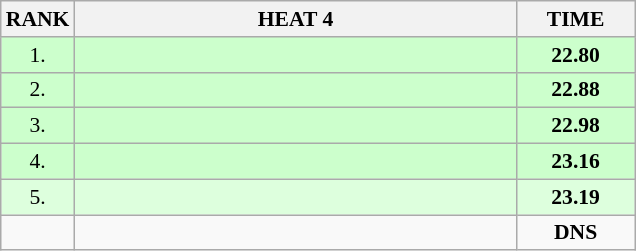<table class="wikitable" style="border-collapse: collapse; font-size: 90%;">
<tr>
<th>RANK</th>
<th style="width: 20em">HEAT 4</th>
<th style="width: 5em">TIME</th>
</tr>
<tr style="background:#ccffcc;">
<td align="center">1.</td>
<td></td>
<td align="center"><strong>22.80</strong></td>
</tr>
<tr style="background:#ccffcc;">
<td align="center">2.</td>
<td></td>
<td align="center"><strong>22.88</strong></td>
</tr>
<tr style="background:#ccffcc;">
<td align="center">3.</td>
<td></td>
<td align="center"><strong>22.98</strong></td>
</tr>
<tr style="background:#ccffcc;">
<td align="center">4.</td>
<td></td>
<td align="center"><strong>23.16</strong></td>
</tr>
<tr style="background:#ddffdd;">
<td align="center">5.</td>
<td></td>
<td align="center"><strong>23.19</strong></td>
</tr>
<tr>
<td align="center"></td>
<td></td>
<td align="center"><strong>DNS</strong></td>
</tr>
</table>
